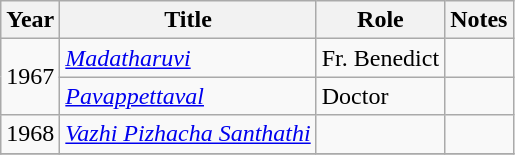<table class="wikitable sortable">
<tr>
<th>Year</th>
<th>Title</th>
<th>Role</th>
<th class="unsortable">Notes</th>
</tr>
<tr>
<td rowspan=2>1967</td>
<td><em><a href='#'>Madatharuvi</a></em></td>
<td>Fr. Benedict</td>
<td></td>
</tr>
<tr>
<td><em><a href='#'>Pavappettaval</a></em></td>
<td>Doctor</td>
<td></td>
</tr>
<tr>
<td>1968</td>
<td><em><a href='#'>Vazhi Pizhacha Santhathi</a></em></td>
<td></td>
<td></td>
</tr>
<tr>
</tr>
</table>
